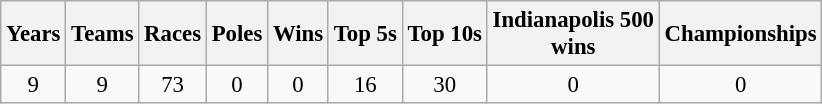<table class="wikitable" style="text-align:center; font-size:95%">
<tr>
<th>Years</th>
<th>Teams</th>
<th>Races</th>
<th>Poles</th>
<th>Wins</th>
<th>Top 5s</th>
<th>Top 10s</th>
<th>Indianapolis 500<br> wins</th>
<th>Championships</th>
</tr>
<tr>
<td>9</td>
<td>9</td>
<td>73</td>
<td>0</td>
<td>0</td>
<td>16</td>
<td>30</td>
<td>0</td>
<td>0</td>
</tr>
</table>
